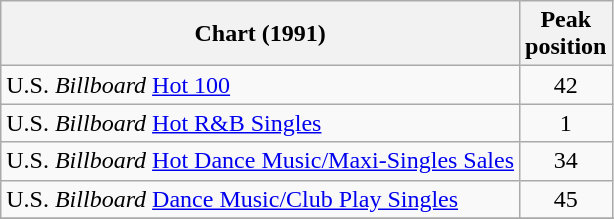<table class="wikitable">
<tr>
<th>Chart (1991)</th>
<th>Peak<br>position</th>
</tr>
<tr>
<td>U.S. <em>Billboard</em> <a href='#'>Hot 100</a></td>
<td align="center">42</td>
</tr>
<tr>
<td>U.S. <em>Billboard</em> <a href='#'>Hot R&B Singles</a></td>
<td align="center">1</td>
</tr>
<tr>
<td>U.S. <em>Billboard</em> <a href='#'>Hot Dance Music/Maxi-Singles Sales</a></td>
<td align="center">34</td>
</tr>
<tr>
<td>U.S. <em>Billboard</em> <a href='#'>Dance Music/Club Play Singles</a></td>
<td align="center">45</td>
</tr>
<tr>
</tr>
</table>
